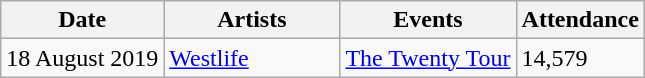<table class = "wikitable sortable">
<tr>
<th>Date</th>
<th width="110">Artists</th>
<th>Events</th>
<th>Attendance</th>
</tr>
<tr>
<td>18 August 2019</td>
<td><a href='#'>Westlife</a></td>
<td><a href='#'>The Twenty Tour</a></td>
<td>14,579</td>
</tr>
</table>
